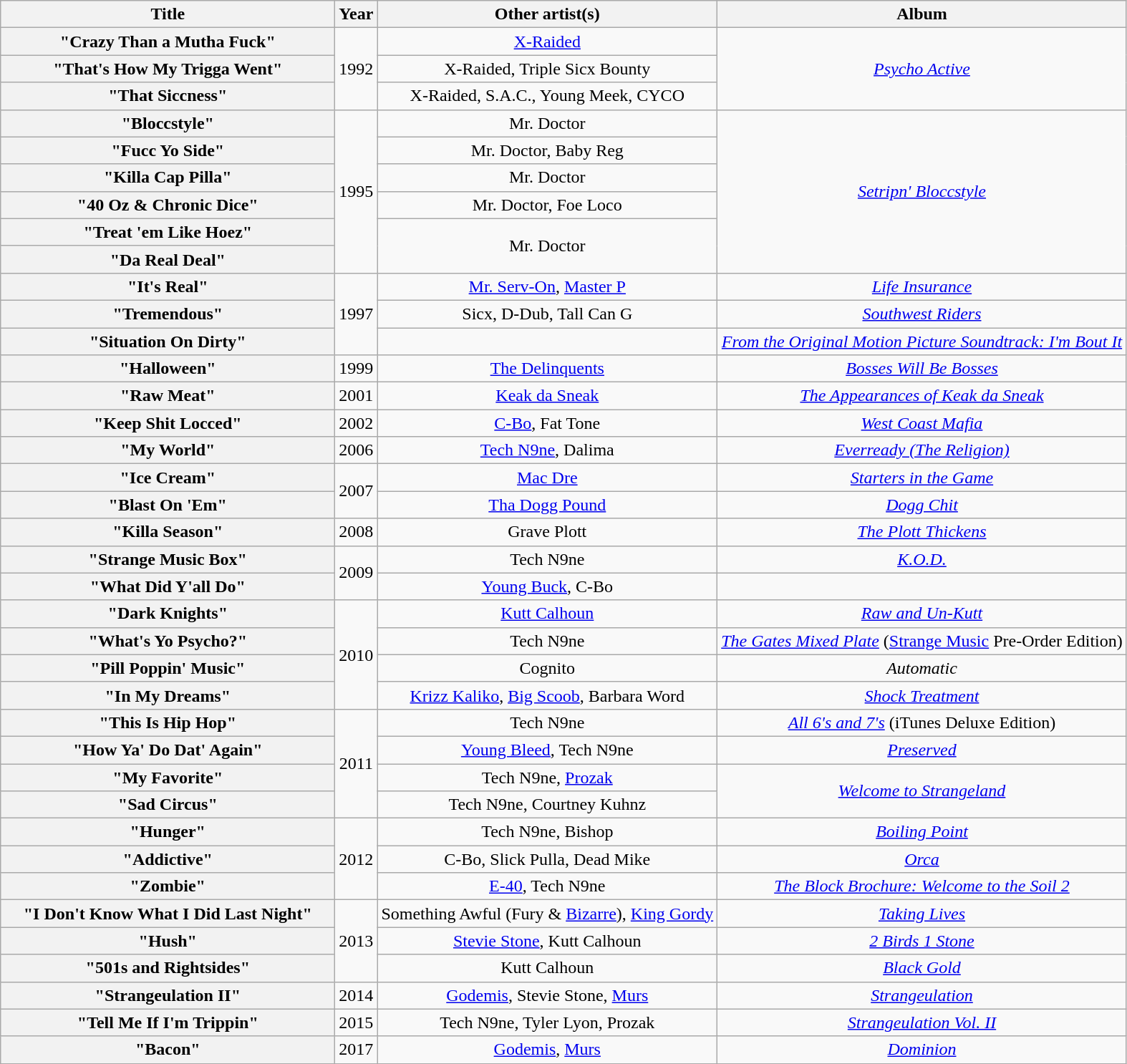<table class="wikitable plainrowheaders" style="text-align:center;">
<tr>
<th scope="col" style="width:19em;">Title</th>
<th scope="col">Year</th>
<th scope="col">Other artist(s)</th>
<th scope="col">Album</th>
</tr>
<tr>
<th scope="row">"Crazy Than a Mutha Fuck"</th>
<td rowspan="3">1992</td>
<td><a href='#'>X-Raided</a></td>
<td rowspan="3"><em><a href='#'>Psycho Active</a></em></td>
</tr>
<tr>
<th scope="row">"That's How My Trigga Went"</th>
<td>X-Raided, Triple Sicx Bounty</td>
</tr>
<tr>
<th scope="row">"That Siccness"</th>
<td>X-Raided, S.A.C., Young Meek, CYCO</td>
</tr>
<tr>
<th scope="row">"Bloccstyle"</th>
<td rowspan="6">1995</td>
<td>Mr. Doctor</td>
<td rowspan="6"><em><a href='#'>Setripn' Bloccstyle</a></em></td>
</tr>
<tr>
<th scope="row">"Fucc Yo Side"</th>
<td>Mr. Doctor, Baby Reg</td>
</tr>
<tr>
<th scope="row">"Killa Cap Pilla"</th>
<td>Mr. Doctor</td>
</tr>
<tr>
<th scope="row">"40 Oz & Chronic Dice"</th>
<td>Mr. Doctor, Foe Loco</td>
</tr>
<tr>
<th scope="row">"Treat 'em Like Hoez"</th>
<td rowspan="2">Mr. Doctor</td>
</tr>
<tr>
<th scope="row">"Da Real Deal"</th>
</tr>
<tr>
<th scope="row">"It's Real"</th>
<td rowspan="3">1997</td>
<td><a href='#'>Mr. Serv-On</a>, <a href='#'>Master P</a></td>
<td><em><a href='#'>Life Insurance</a></em></td>
</tr>
<tr>
<th scope="row">"Tremendous"</th>
<td>Sicx, D-Dub, Tall Can G</td>
<td><em><a href='#'>Southwest Riders</a></em></td>
</tr>
<tr>
<th scope="row">"Situation On Dirty"</th>
<td></td>
<td><em><a href='#'>From the Original Motion Picture Soundtrack: I'm Bout It</a></em></td>
</tr>
<tr>
<th scope="row">"Halloween"</th>
<td>1999</td>
<td><a href='#'>The Delinquents</a></td>
<td><em><a href='#'>Bosses Will Be Bosses</a></em></td>
</tr>
<tr>
<th scope="row">"Raw Meat"</th>
<td>2001</td>
<td><a href='#'>Keak da Sneak</a></td>
<td><em><a href='#'>The Appearances of Keak da Sneak</a></em></td>
</tr>
<tr>
<th scope="row">"Keep Shit Locced"</th>
<td>2002</td>
<td><a href='#'>C-Bo</a>, Fat Tone</td>
<td><em><a href='#'>West Coast Mafia</a></em></td>
</tr>
<tr>
<th scope="row">"My World"</th>
<td>2006</td>
<td><a href='#'>Tech N9ne</a>, Dalima</td>
<td><em><a href='#'>Everready (The Religion)</a></em></td>
</tr>
<tr>
<th scope="row">"Ice Cream"</th>
<td rowspan="2">2007</td>
<td><a href='#'>Mac Dre</a></td>
<td><em><a href='#'>Starters in the Game</a></em></td>
</tr>
<tr>
<th scope="row">"Blast On 'Em"</th>
<td><a href='#'>Tha Dogg Pound</a></td>
<td><em><a href='#'>Dogg Chit</a></em></td>
</tr>
<tr>
<th scope="row">"Killa Season"</th>
<td>2008</td>
<td>Grave Plott</td>
<td><em><a href='#'>The Plott Thickens</a></em></td>
</tr>
<tr>
<th scope="row">"Strange Music Box"</th>
<td rowspan="2">2009</td>
<td>Tech N9ne</td>
<td><em><a href='#'>K.O.D.</a></em></td>
</tr>
<tr>
<th scope="row">"What Did Y'all Do"</th>
<td><a href='#'>Young Buck</a>, C-Bo</td>
<td></td>
</tr>
<tr>
<th scope="row">"Dark Knights"</th>
<td rowspan="4">2010</td>
<td><a href='#'>Kutt Calhoun</a></td>
<td><em><a href='#'>Raw and Un-Kutt</a></em></td>
</tr>
<tr>
<th scope="row">"What's Yo Psycho?"</th>
<td>Tech N9ne</td>
<td><em><a href='#'>The Gates Mixed Plate</a></em> (<a href='#'>Strange Music</a> Pre-Order Edition)</td>
</tr>
<tr>
<th scope="row">"Pill Poppin' Music"</th>
<td>Cognito</td>
<td><em>Automatic</em></td>
</tr>
<tr>
<th scope="row">"In My Dreams"</th>
<td><a href='#'>Krizz Kaliko</a>, <a href='#'>Big Scoob</a>, Barbara Word</td>
<td><em><a href='#'>Shock Treatment</a></em></td>
</tr>
<tr>
<th scope="row">"This Is Hip Hop"</th>
<td rowspan="4">2011</td>
<td>Tech N9ne</td>
<td><em><a href='#'>All 6's and 7's</a></em> (iTunes Deluxe Edition)</td>
</tr>
<tr>
<th scope="row">"How Ya' Do Dat' Again"</th>
<td><a href='#'>Young Bleed</a>, Tech N9ne</td>
<td><em><a href='#'>Preserved</a></em></td>
</tr>
<tr>
<th scope="row">"My Favorite"</th>
<td>Tech N9ne, <a href='#'>Prozak</a></td>
<td rowspan="2"><em><a href='#'>Welcome to Strangeland</a></em></td>
</tr>
<tr>
<th scope="row">"Sad Circus"</th>
<td>Tech N9ne, Courtney Kuhnz</td>
</tr>
<tr>
<th scope="row">"Hunger"</th>
<td rowspan="3">2012</td>
<td>Tech N9ne, Bishop</td>
<td><em><a href='#'>Boiling Point</a></em></td>
</tr>
<tr>
<th scope="row">"Addictive"</th>
<td>C-Bo, Slick Pulla, Dead Mike</td>
<td><em><a href='#'>Orca</a></em></td>
</tr>
<tr>
<th scope="row">"Zombie"</th>
<td><a href='#'>E-40</a>, Tech N9ne</td>
<td><em><a href='#'>The Block Brochure: Welcome to the Soil 2</a></em></td>
</tr>
<tr>
<th scope="row">"I Don't Know What I Did Last Night"</th>
<td rowspan="3">2013</td>
<td>Something Awful (Fury & <a href='#'>Bizarre</a>), <a href='#'>King Gordy</a></td>
<td><em><a href='#'>Taking Lives</a></em></td>
</tr>
<tr>
<th scope="row">"Hush"</th>
<td><a href='#'>Stevie Stone</a>, Kutt Calhoun</td>
<td><em><a href='#'>2 Birds 1 Stone</a></em></td>
</tr>
<tr>
<th scope="row">"501s and Rightsides"</th>
<td>Kutt Calhoun</td>
<td><em><a href='#'>Black Gold</a></em></td>
</tr>
<tr>
<th scope="row">"Strangeulation II"</th>
<td>2014</td>
<td><a href='#'>Godemis</a>, Stevie Stone, <a href='#'>Murs</a></td>
<td><em><a href='#'>Strangeulation</a></em></td>
</tr>
<tr>
<th scope="row">"Tell Me If I'm Trippin"</th>
<td>2015</td>
<td>Tech N9ne, Tyler Lyon, Prozak</td>
<td><em><a href='#'>Strangeulation Vol. II</a></em></td>
</tr>
<tr>
<th scope="row">"Bacon"</th>
<td>2017</td>
<td><a href='#'>Godemis</a>, <a href='#'>Murs</a></td>
<td><em><a href='#'>Dominion</a></em></td>
</tr>
</table>
